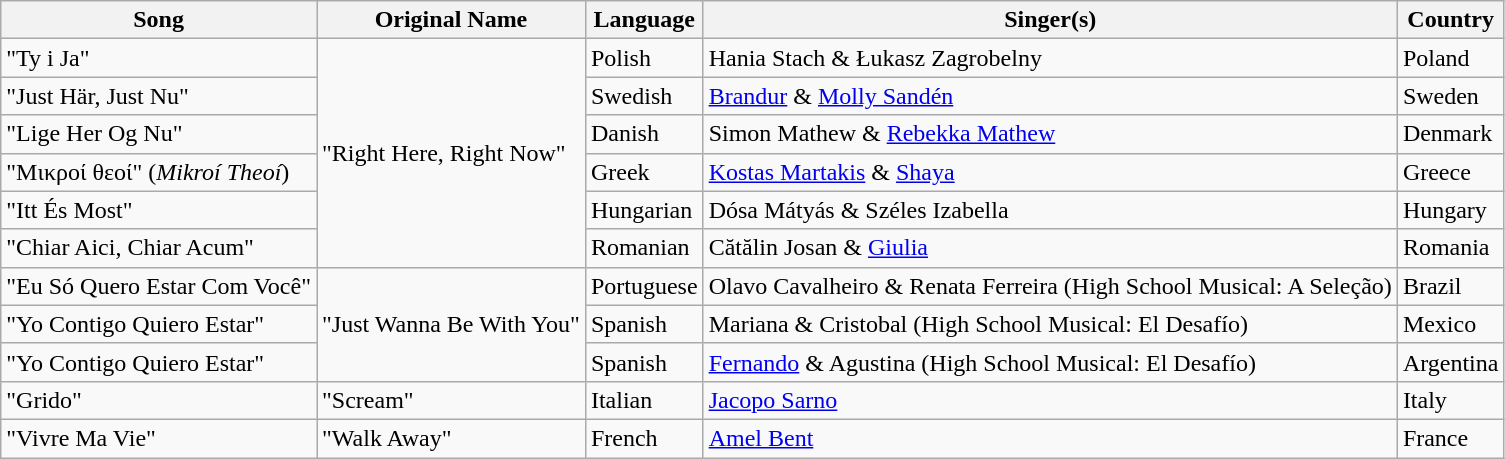<table class="wikitable sortable">
<tr>
<th>Song</th>
<th>Original Name</th>
<th>Language</th>
<th>Singer(s)</th>
<th>Country</th>
</tr>
<tr>
<td>"Ty i Ja"</td>
<td rowspan="6">"Right Here, Right Now"</td>
<td>Polish</td>
<td>Hania Stach & Łukasz Zagrobelny</td>
<td>Poland</td>
</tr>
<tr>
<td>"Just Här, Just Nu"</td>
<td>Swedish</td>
<td><a href='#'>Brandur</a> & <a href='#'>Molly Sandén</a></td>
<td>Sweden</td>
</tr>
<tr>
<td>"Lige Her Og Nu"</td>
<td>Danish</td>
<td>Simon Mathew & <a href='#'>Rebekka Mathew</a></td>
<td>Denmark</td>
</tr>
<tr>
<td>"Μικροί θεοί" (<em>Mikroí Theoí</em>)</td>
<td>Greek</td>
<td><a href='#'>Kostas Martakis</a> & <a href='#'>Shaya</a></td>
<td>Greece</td>
</tr>
<tr>
<td>"Itt És Most"</td>
<td>Hungarian</td>
<td>Dósa Mátyás & Széles Izabella</td>
<td>Hungary</td>
</tr>
<tr>
<td>"Chiar Aici, Chiar Acum"</td>
<td>Romanian</td>
<td>Cătălin Josan & <a href='#'>Giulia</a></td>
<td>Romania</td>
</tr>
<tr>
<td>"Eu Só Quero Estar Com Você"</td>
<td rowspan="3">"Just Wanna Be With You"</td>
<td>Portuguese</td>
<td>Olavo Cavalheiro & Renata Ferreira (High School Musical: A Seleção)</td>
<td>Brazil</td>
</tr>
<tr>
<td>"Yo Contigo Quiero Estar"</td>
<td>Spanish</td>
<td>Mariana & Cristobal (High School Musical: El Desafío)</td>
<td>Mexico</td>
</tr>
<tr>
<td>"Yo Contigo Quiero Estar"</td>
<td>Spanish</td>
<td><a href='#'>Fernando</a> & Agustina (High School Musical: El Desafío)</td>
<td>Argentina</td>
</tr>
<tr>
<td>"Grido"</td>
<td>"Scream"</td>
<td>Italian</td>
<td><a href='#'>Jacopo Sarno</a></td>
<td>Italy</td>
</tr>
<tr>
<td>"Vivre Ma Vie"</td>
<td>"Walk Away"</td>
<td>French</td>
<td><a href='#'>Amel Bent</a></td>
<td>France</td>
</tr>
</table>
